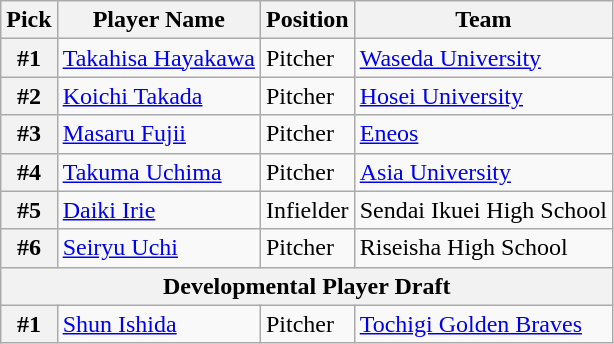<table class="wikitable">
<tr>
<th>Pick</th>
<th>Player Name</th>
<th>Position</th>
<th>Team</th>
</tr>
<tr>
<th>#1</th>
<td><a href='#'>Takahisa Hayakawa</a></td>
<td>Pitcher</td>
<td><a href='#'>Waseda University</a></td>
</tr>
<tr>
<th>#2</th>
<td><a href='#'>Koichi Takada</a></td>
<td>Pitcher</td>
<td><a href='#'>Hosei University</a></td>
</tr>
<tr>
<th>#3</th>
<td><a href='#'>Masaru Fujii</a></td>
<td>Pitcher</td>
<td><a href='#'>Eneos</a></td>
</tr>
<tr>
<th>#4</th>
<td><a href='#'>Takuma Uchima</a></td>
<td>Pitcher</td>
<td><a href='#'>Asia University</a></td>
</tr>
<tr>
<th>#5</th>
<td><a href='#'>Daiki Irie</a></td>
<td>Infielder</td>
<td>Sendai Ikuei High School</td>
</tr>
<tr>
<th>#6</th>
<td><a href='#'>Seiryu Uchi</a></td>
<td>Pitcher</td>
<td>Riseisha High School</td>
</tr>
<tr>
<th colspan="5">Developmental Player Draft</th>
</tr>
<tr>
<th>#1</th>
<td><a href='#'>Shun Ishida</a></td>
<td>Pitcher</td>
<td><a href='#'>Tochigi Golden Braves</a></td>
</tr>
</table>
